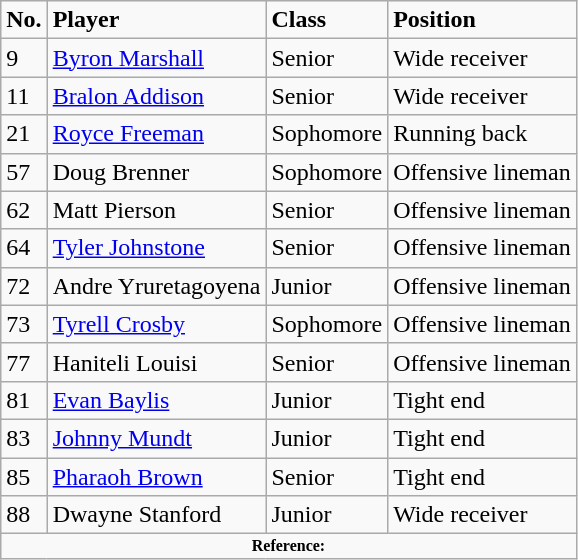<table class="wikitable" style="text-align=center">
<tr style="font-weight:bold">
<td>No.</td>
<td>Player</td>
<td>Class</td>
<td>Position</td>
</tr>
<tr>
<td>9</td>
<td><a href='#'>Byron Marshall</a></td>
<td>Senior</td>
<td>Wide receiver</td>
</tr>
<tr>
<td>11</td>
<td><a href='#'>Bralon Addison</a></td>
<td>Senior</td>
<td>Wide receiver</td>
</tr>
<tr>
<td>21</td>
<td><a href='#'>Royce Freeman</a></td>
<td>Sophomore</td>
<td>Running back</td>
</tr>
<tr>
<td>57</td>
<td>Doug Brenner</td>
<td> Sophomore</td>
<td>Offensive lineman</td>
</tr>
<tr>
<td>62</td>
<td>Matt Pierson</td>
<td> Senior</td>
<td>Offensive lineman</td>
</tr>
<tr>
<td>64</td>
<td><a href='#'>Tyler Johnstone</a></td>
<td> Senior</td>
<td>Offensive lineman</td>
</tr>
<tr>
<td>72</td>
<td>Andre Yruretagoyena</td>
<td> Junior</td>
<td>Offensive lineman</td>
</tr>
<tr>
<td>73</td>
<td><a href='#'>Tyrell Crosby</a></td>
<td>Sophomore</td>
<td>Offensive lineman</td>
</tr>
<tr>
<td>77</td>
<td>Haniteli Louisi</td>
<td>Senior</td>
<td>Offensive lineman</td>
</tr>
<tr>
<td>81</td>
<td><a href='#'>Evan Baylis</a></td>
<td> Junior</td>
<td>Tight end</td>
</tr>
<tr>
<td>83</td>
<td><a href='#'>Johnny Mundt</a></td>
<td>Junior</td>
<td>Tight end</td>
</tr>
<tr>
<td>85</td>
<td><a href='#'>Pharaoh Brown</a></td>
<td>Senior</td>
<td>Tight end</td>
</tr>
<tr>
<td>88</td>
<td>Dwayne Stanford</td>
<td> Junior</td>
<td>Wide receiver</td>
</tr>
<tr style="font-size:8pt; font-weight:bold; text-align:center;">
<td colspan=4>Reference:</td>
</tr>
</table>
